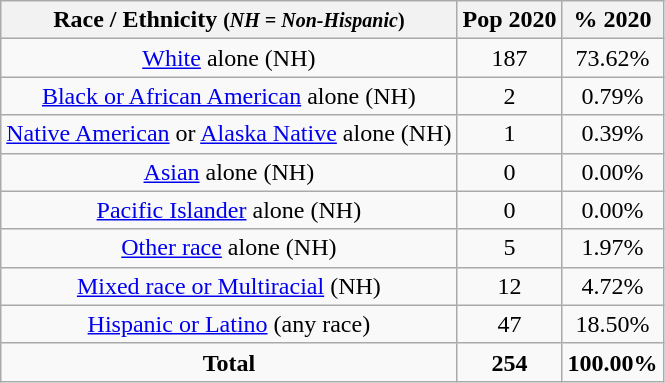<table class="wikitable" style="text-align:center;">
<tr>
<th>Race / Ethnicity <small>(<em>NH = Non-Hispanic</em>)</small></th>
<th>Pop 2020</th>
<th>% 2020</th>
</tr>
<tr>
<td><a href='#'>White</a> alone (NH)</td>
<td>187</td>
<td>73.62%</td>
</tr>
<tr>
<td><a href='#'>Black or African American</a> alone (NH)</td>
<td>2</td>
<td>0.79%</td>
</tr>
<tr>
<td><a href='#'>Native American</a> or <a href='#'>Alaska Native</a> alone (NH)</td>
<td>1</td>
<td>0.39%</td>
</tr>
<tr>
<td><a href='#'>Asian</a> alone (NH)</td>
<td>0</td>
<td>0.00%</td>
</tr>
<tr>
<td><a href='#'>Pacific Islander</a> alone (NH)</td>
<td>0</td>
<td>0.00%</td>
</tr>
<tr>
<td><a href='#'>Other race</a> alone (NH)</td>
<td>5</td>
<td>1.97%</td>
</tr>
<tr>
<td><a href='#'>Mixed race or Multiracial</a> (NH)</td>
<td>12</td>
<td>4.72%</td>
</tr>
<tr>
<td><a href='#'>Hispanic or Latino</a> (any race)</td>
<td>47</td>
<td>18.50%</td>
</tr>
<tr>
<td><strong>Total</strong></td>
<td><strong>254</strong></td>
<td><strong>100.00%</strong></td>
</tr>
</table>
